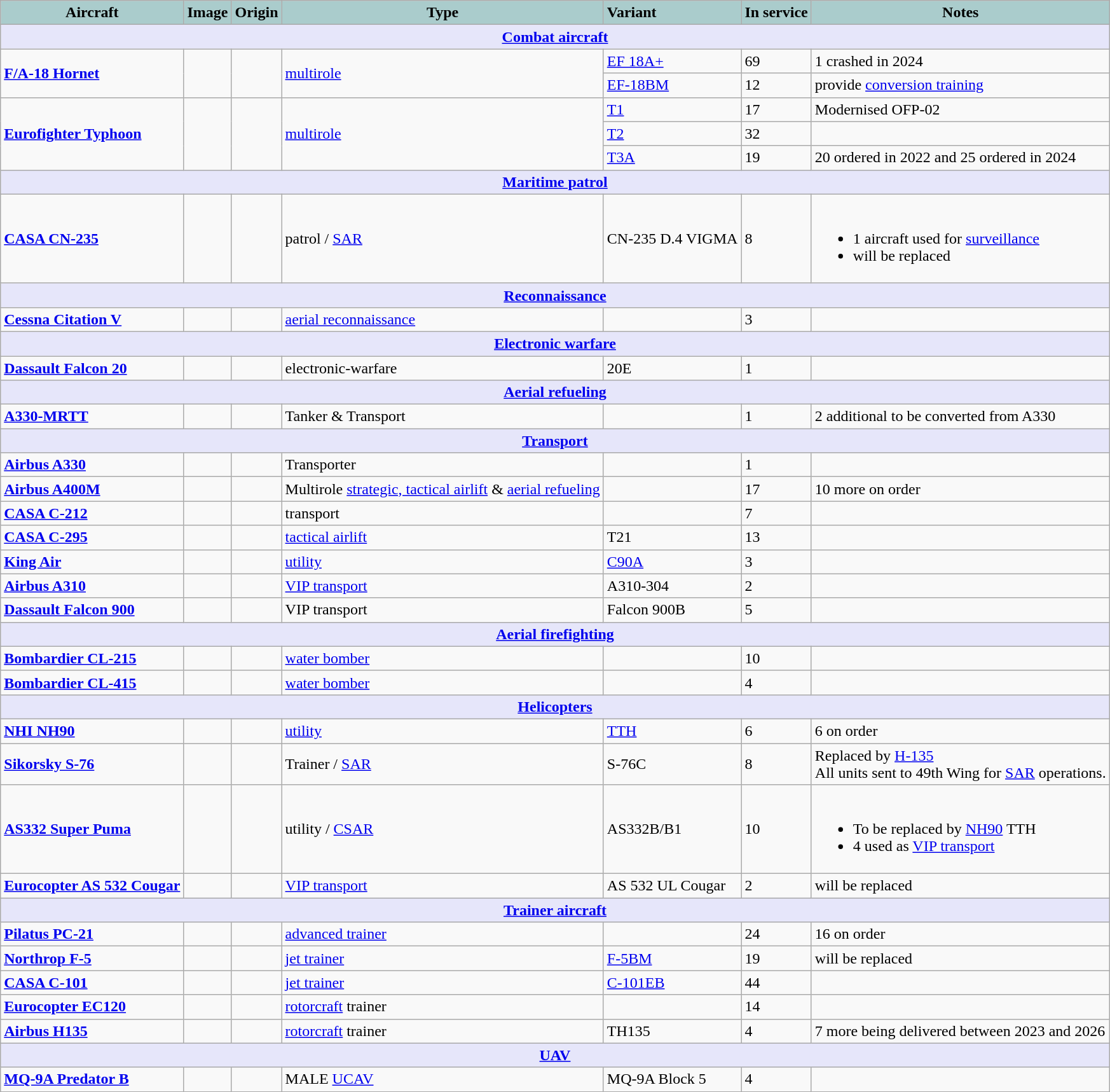<table class="wikitable">
<tr>
<th style="text-align:center; background:#acc;">Aircraft</th>
<th style="text-align:center; background:#acc;">Image</th>
<th style="text-align: center; background:#acc;">Origin</th>
<th style="text-align:l center; background:#acc;">Type</th>
<th style="text-align:left; background:#acc;">Variant</th>
<th style="text-align:center; background:#acc;">In service</th>
<th style="text-align: center; background:#acc;">Notes</th>
</tr>
<tr>
<th colspan="7" style="align: center; background: lavender;"><a href='#'>Combat aircraft</a></th>
</tr>
<tr>
<td rowspan="2"><strong><a href='#'>F/A-18 Hornet</a></strong></td>
<td rowspan="2"></td>
<td rowspan="2"></td>
<td rowspan="2"><a href='#'>multirole</a></td>
<td><a href='#'>EF 
18A+</a></td>
<td>69</td>
<td>1 crashed in 2024</td>
</tr>
<tr>
<td><a href='#'>EF-18BM</a></td>
<td>12</td>
<td>provide <a href='#'>conversion training</a></td>
</tr>
<tr>
<td rowspan="3"><strong><a href='#'>Eurofighter Typhoon</a></strong></td>
<td rowspan="3"></td>
<td rowspan="3">   </td>
<td rowspan="3"><a href='#'>multirole</a></td>
<td><a href='#'>T1</a></td>
<td>17</td>
<td>Modernised OFP-02</td>
</tr>
<tr>
<td><a href='#'>T2</a></td>
<td>32</td>
<td></td>
</tr>
<tr>
<td><a href='#'>T3A</a></td>
<td>19</td>
<td>20 ordered in 2022 and 25 ordered in 2024</td>
</tr>
<tr>
<th colspan="7" style="align: center; background: lavender;"><a href='#'>Maritime patrol</a></th>
</tr>
<tr>
<td><strong><a href='#'>CASA CN-235</a></strong></td>
<td></td>
<td></td>
<td>patrol / <a href='#'>SAR</a></td>
<td>CN-235 D.4 VIGMA</td>
<td>8</td>
<td><br><ul><li>1 aircraft used for <a href='#'>surveillance</a></li><li>will be replaced</li></ul></td>
</tr>
<tr>
<th colspan="7" style="align: center; background: lavender;"><a href='#'>Reconnaissance</a></th>
</tr>
<tr>
<td><strong><a href='#'>Cessna Citation V</a></strong></td>
<td></td>
<td></td>
<td><a href='#'>aerial reconnaissance</a></td>
<td></td>
<td>3</td>
<td></td>
</tr>
<tr>
<th colspan="7" style="align: center; background: lavender;"><a href='#'>Electronic warfare</a></th>
</tr>
<tr>
<td><strong><a href='#'>Dassault Falcon 20</a></strong></td>
<td></td>
<td></td>
<td>electronic-warfare</td>
<td>20E</td>
<td>1</td>
<td></td>
</tr>
<tr>
<th colspan="7" style="align: center; background: lavender;"><a href='#'>Aerial refueling</a></th>
</tr>
<tr>
<td><strong><a href='#'>A330-MRTT</a></strong></td>
<td></td>
<td></td>
<td>Tanker & Transport</td>
<td></td>
<td>1</td>
<td>2 additional to be converted from A330</td>
</tr>
<tr>
<th colspan="7" style="align: center; background: lavender;"><a href='#'>Transport</a></th>
</tr>
<tr>
<td><strong><a href='#'>Airbus A330</a></strong></td>
<td></td>
<td></td>
<td>Transporter</td>
<td></td>
<td>1</td>
<td></td>
</tr>
<tr>
<td><strong><a href='#'>Airbus A400M</a></strong></td>
<td></td>
<td></td>
<td>Multirole <a href='#'>strategic, tactical airlift</a> & <a href='#'>aerial refueling</a></td>
<td></td>
<td>17</td>
<td>10 more on order</td>
</tr>
<tr>
<td><strong><a href='#'>CASA C-212</a></strong></td>
<td></td>
<td></td>
<td>transport</td>
<td></td>
<td>7</td>
<td></td>
</tr>
<tr>
<td><strong><a href='#'>CASA C-295</a></strong></td>
<td></td>
<td></td>
<td><a href='#'>tactical airlift</a></td>
<td>T21</td>
<td>13</td>
<td></td>
</tr>
<tr>
<td><strong><a href='#'>King Air</a></strong></td>
<td></td>
<td></td>
<td><a href='#'>utility</a></td>
<td><a href='#'>C90A</a></td>
<td>3</td>
<td></td>
</tr>
<tr>
<td><strong><a href='#'>Airbus A310</a></strong></td>
<td></td>
<td></td>
<td><a href='#'>VIP transport</a></td>
<td>A310-304</td>
<td>2</td>
<td></td>
</tr>
<tr>
<td><strong><a href='#'>Dassault Falcon 900</a></strong></td>
<td></td>
<td></td>
<td>VIP transport</td>
<td>Falcon 900B</td>
<td>5</td>
<td></td>
</tr>
<tr>
<th colspan="7" style="align: center; background: lavender;"><a href='#'>Aerial firefighting</a></th>
</tr>
<tr>
<td><strong><a href='#'>Bombardier CL-215</a></strong></td>
<td></td>
<td></td>
<td><a href='#'>water bomber</a></td>
<td></td>
<td>10</td>
<td></td>
</tr>
<tr>
<td><strong><a href='#'>Bombardier CL-415</a></strong></td>
<td></td>
<td></td>
<td><a href='#'>water bomber</a></td>
<td></td>
<td>4</td>
<td></td>
</tr>
<tr>
<th colspan="7" style="align: center; background: lavender;"><a href='#'>Helicopters</a></th>
</tr>
<tr>
<td><strong><a href='#'>NHI NH90</a></strong></td>
<td></td>
<td></td>
<td><a href='#'>utility</a></td>
<td><a href='#'>TTH</a></td>
<td>6</td>
<td>6 on order</td>
</tr>
<tr>
<td><strong><a href='#'>Sikorsky S-76</a></strong></td>
<td></td>
<td></td>
<td>Trainer / <a href='#'>SAR</a></td>
<td>S-76C</td>
<td>8</td>
<td>Replaced by <a href='#'>H-135</a><br>All units sent to 49th Wing for <a href='#'>SAR</a> operations.</td>
</tr>
<tr>
<td><strong><a href='#'>AS332 Super Puma</a></strong></td>
<td></td>
<td></td>
<td>utility / <a href='#'>CSAR</a></td>
<td>AS332B/B1</td>
<td>10</td>
<td><br><ul><li>To be replaced by <a href='#'>NH90</a> TTH</li><li>4 used as <a href='#'>VIP transport</a></li></ul></td>
</tr>
<tr>
<td><strong><a href='#'>Eurocopter AS 532 Cougar</a></strong></td>
<td></td>
<td></td>
<td><a href='#'>VIP transport</a></td>
<td>AS 532 UL Cougar</td>
<td>2</td>
<td>will be replaced</td>
</tr>
<tr>
<th colspan="7" style="align: center; background: lavender;"><a href='#'>Trainer aircraft</a></th>
</tr>
<tr>
<td><strong><a href='#'>Pilatus PC-21</a></strong></td>
<td></td>
<td></td>
<td><a href='#'>advanced trainer</a></td>
<td></td>
<td>24</td>
<td>16 on order</td>
</tr>
<tr>
<td><strong><a href='#'>Northrop F-5</a></strong></td>
<td></td>
<td></td>
<td><a href='#'>jet trainer</a></td>
<td><a href='#'>F-5BM</a></td>
<td>19</td>
<td>will be replaced</td>
</tr>
<tr>
<td><strong><a href='#'>CASA C-101</a></strong></td>
<td></td>
<td></td>
<td><a href='#'>jet trainer</a></td>
<td><a href='#'>C-101EB</a></td>
<td>44</td>
<td></td>
</tr>
<tr>
<td><strong><a href='#'>Eurocopter EC120</a></strong></td>
<td></td>
<td></td>
<td><a href='#'>rotorcraft</a> trainer</td>
<td></td>
<td>14</td>
<td></td>
</tr>
<tr>
<td><strong><a href='#'>Airbus H135</a></strong></td>
<td></td>
<td></td>
<td><a href='#'>rotorcraft</a> trainer</td>
<td>TH135</td>
<td>4</td>
<td>7 more being delivered between 2023 and 2026</td>
</tr>
<tr>
<th colspan="7" style="align: center; background: lavender;"><a href='#'>UAV</a></th>
</tr>
<tr>
<td><strong><a href='#'>MQ-9A Predator B</a></strong></td>
<td></td>
<td></td>
<td>MALE <a href='#'>UCAV</a></td>
<td>MQ-9A Block 5</td>
<td>4</td>
<td></td>
</tr>
</table>
